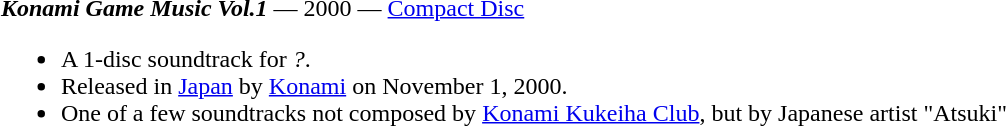<table class="toccolours" style="margin: 0 auto; width: 95%;">
<tr style="vertical-align: top;">
<td width="100%"><strong><em>Konami Game Music Vol.1</em></strong> — 2000 — <a href='#'>Compact Disc</a><br><ul><li>A 1-disc soundtrack for <em>?</em>.</li><li>Released in <a href='#'>Japan</a> by <a href='#'>Konami</a> on November 1, 2000.</li><li>One of a few soundtracks not composed by <a href='#'>Konami Kukeiha Club</a>, but by Japanese artist "Atsuki"</li></ul></td>
</tr>
</table>
